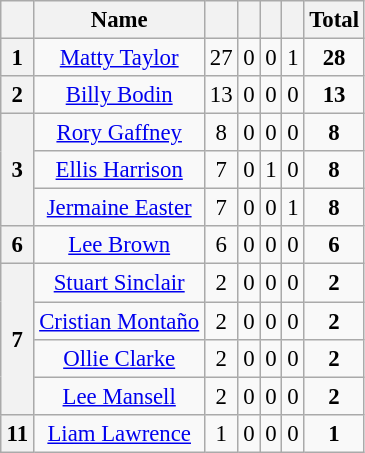<table class="wikitable sortable" style="font-size: 95%; text-align: center">
<tr>
<th width=15></th>
<th>Name</th>
<th></th>
<th></th>
<th></th>
<th></th>
<th>Total</th>
</tr>
<tr>
<th>1</th>
<td><a href='#'>Matty Taylor</a></td>
<td>27</td>
<td>0</td>
<td>0</td>
<td>1</td>
<td><strong>28</strong></td>
</tr>
<tr>
<th>2</th>
<td><a href='#'>Billy Bodin</a></td>
<td>13</td>
<td>0</td>
<td>0</td>
<td>0</td>
<td><strong>13</strong></td>
</tr>
<tr>
<th rowspan=3>3</th>
<td><a href='#'>Rory Gaffney</a></td>
<td>8</td>
<td>0</td>
<td>0</td>
<td>0</td>
<td><strong>8</strong></td>
</tr>
<tr>
<td><a href='#'>Ellis Harrison</a></td>
<td>7</td>
<td>0</td>
<td>1</td>
<td>0</td>
<td><strong>8</strong></td>
</tr>
<tr>
<td><a href='#'>Jermaine Easter</a></td>
<td>7</td>
<td>0</td>
<td>0</td>
<td>1</td>
<td><strong>8</strong></td>
</tr>
<tr>
<th>6</th>
<td><a href='#'>Lee Brown</a></td>
<td>6</td>
<td>0</td>
<td>0</td>
<td>0</td>
<td><strong>6</strong></td>
</tr>
<tr>
<th rowspan=4>7</th>
<td><a href='#'>Stuart Sinclair</a></td>
<td>2</td>
<td>0</td>
<td>0</td>
<td>0</td>
<td><strong>2</strong></td>
</tr>
<tr>
<td><a href='#'>Cristian Montaño</a></td>
<td>2</td>
<td>0</td>
<td>0</td>
<td>0</td>
<td><strong>2</strong></td>
</tr>
<tr>
<td><a href='#'>Ollie Clarke</a></td>
<td>2</td>
<td>0</td>
<td>0</td>
<td>0</td>
<td><strong>2</strong></td>
</tr>
<tr>
<td><a href='#'>Lee Mansell</a></td>
<td>2</td>
<td>0</td>
<td>0</td>
<td>0</td>
<td><strong>2</strong></td>
</tr>
<tr>
<th>11</th>
<td><a href='#'>Liam Lawrence</a></td>
<td>1</td>
<td>0</td>
<td>0</td>
<td>0</td>
<td><strong>1</strong></td>
</tr>
</table>
